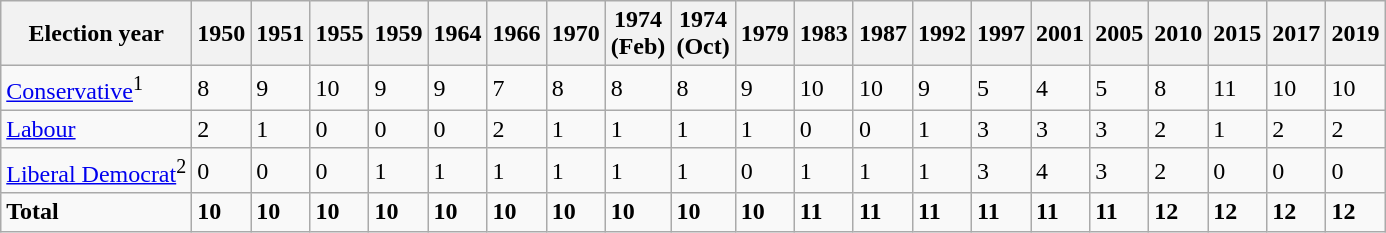<table class="wikitable">
<tr>
<th>Election year</th>
<th>1950</th>
<th>1951</th>
<th>1955</th>
<th>1959</th>
<th>1964</th>
<th>1966</th>
<th>1970</th>
<th>1974<br>(Feb)</th>
<th>1974<br>(Oct)</th>
<th>1979</th>
<th>1983</th>
<th>1987</th>
<th>1992</th>
<th>1997</th>
<th>2001</th>
<th>2005</th>
<th>2010</th>
<th>2015</th>
<th>2017</th>
<th>2019</th>
</tr>
<tr>
<td><a href='#'>Conservative</a><sup>1</sup></td>
<td>8</td>
<td>9</td>
<td>10</td>
<td>9</td>
<td>9</td>
<td>7</td>
<td>8</td>
<td>8</td>
<td>8</td>
<td>9</td>
<td>10</td>
<td>10</td>
<td>9</td>
<td>5</td>
<td>4</td>
<td>5</td>
<td>8</td>
<td>11</td>
<td>10</td>
<td>10</td>
</tr>
<tr>
<td><a href='#'>Labour</a></td>
<td>2</td>
<td>1</td>
<td>0</td>
<td>0</td>
<td>0</td>
<td>2</td>
<td>1</td>
<td>1</td>
<td>1</td>
<td>1</td>
<td>0</td>
<td>0</td>
<td>1</td>
<td>3</td>
<td>3</td>
<td>3</td>
<td>2</td>
<td>1</td>
<td>2</td>
<td>2</td>
</tr>
<tr>
<td><a href='#'>Liberal Democrat</a><sup>2</sup></td>
<td>0</td>
<td>0</td>
<td>0</td>
<td>1</td>
<td>1</td>
<td>1</td>
<td>1</td>
<td>1</td>
<td>1</td>
<td>0</td>
<td>1</td>
<td>1</td>
<td>1</td>
<td>3</td>
<td>4</td>
<td>3</td>
<td>2</td>
<td>0</td>
<td>0</td>
<td>0</td>
</tr>
<tr>
<td><strong>Total</strong></td>
<td><strong>10</strong></td>
<td><strong>10</strong></td>
<td><strong>10</strong></td>
<td><strong>10</strong></td>
<td><strong>10</strong></td>
<td><strong>10</strong></td>
<td><strong>10</strong></td>
<td><strong>10</strong></td>
<td><strong>10</strong></td>
<td><strong>10</strong></td>
<td><strong>11</strong></td>
<td><strong>11</strong></td>
<td><strong>11</strong></td>
<td><strong>11</strong></td>
<td><strong>11</strong></td>
<td><strong>11</strong></td>
<td><strong>12</strong></td>
<td><strong>12</strong></td>
<td><strong>12</strong></td>
<td><strong>12</strong></td>
</tr>
</table>
